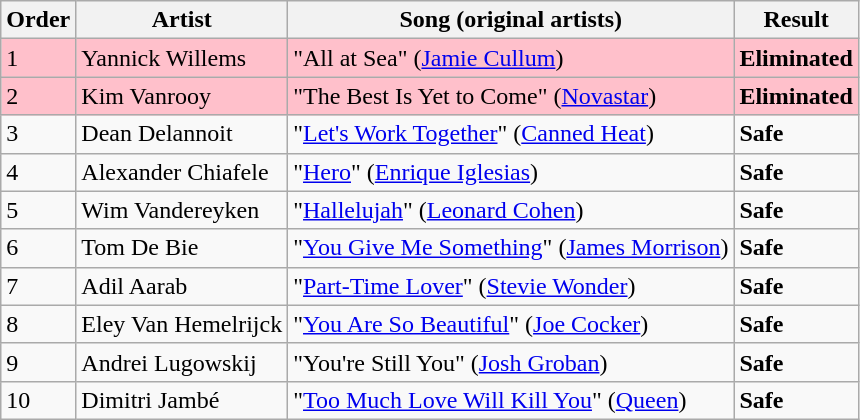<table class=wikitable>
<tr>
<th>Order</th>
<th>Artist</th>
<th>Song (original artists)</th>
<th>Result</th>
</tr>
<tr style="background:pink;">
<td>1</td>
<td>Yannick Willems</td>
<td>"All at Sea" (<a href='#'>Jamie Cullum</a>)</td>
<td><strong>Eliminated</strong></td>
</tr>
<tr style="background:pink;">
<td>2</td>
<td>Kim Vanrooy</td>
<td>"The Best Is Yet to Come" (<a href='#'>Novastar</a>)</td>
<td><strong>Eliminated</strong></td>
</tr>
<tr>
<td>3</td>
<td>Dean Delannoit</td>
<td>"<a href='#'>Let's Work Together</a>" (<a href='#'>Canned Heat</a>)</td>
<td><strong>Safe</strong></td>
</tr>
<tr>
<td>4</td>
<td>Alexander Chiafele</td>
<td>"<a href='#'>Hero</a>" (<a href='#'>Enrique Iglesias</a>)</td>
<td><strong>Safe</strong></td>
</tr>
<tr>
<td>5</td>
<td>Wim Vandereyken</td>
<td>"<a href='#'>Hallelujah</a>" (<a href='#'>Leonard Cohen</a>)</td>
<td><strong>Safe</strong></td>
</tr>
<tr>
<td>6</td>
<td>Tom De Bie</td>
<td>"<a href='#'>You Give Me Something</a>" (<a href='#'>James Morrison</a>)</td>
<td><strong>Safe</strong></td>
</tr>
<tr>
<td>7</td>
<td>Adil Aarab</td>
<td>"<a href='#'>Part-Time Lover</a>" (<a href='#'>Stevie Wonder</a>)</td>
<td><strong>Safe</strong></td>
</tr>
<tr>
<td>8</td>
<td>Eley Van Hemelrijck</td>
<td>"<a href='#'>You Are So Beautiful</a>" (<a href='#'>Joe Cocker</a>)</td>
<td><strong>Safe</strong></td>
</tr>
<tr>
<td>9</td>
<td>Andrei Lugowskij</td>
<td>"You're Still You" (<a href='#'>Josh Groban</a>)</td>
<td><strong>Safe</strong></td>
</tr>
<tr>
<td>10</td>
<td>Dimitri Jambé</td>
<td>"<a href='#'>Too Much Love Will Kill You</a>" (<a href='#'>Queen</a>)</td>
<td><strong>Safe</strong></td>
</tr>
</table>
